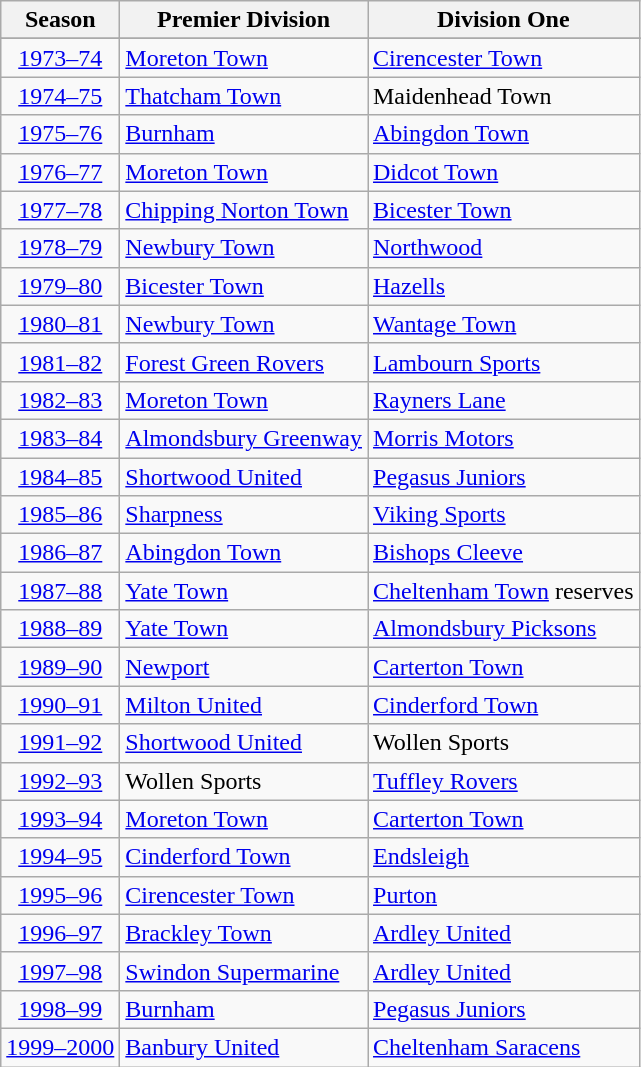<table class=wikitable>
<tr>
<th>Season</th>
<th>Premier Division</th>
<th>Division One</th>
</tr>
<tr>
</tr>
<tr>
<td align=center><a href='#'>1973–74</a></td>
<td><a href='#'>Moreton Town</a></td>
<td><a href='#'>Cirencester Town</a></td>
</tr>
<tr>
<td align=center><a href='#'>1974–75</a></td>
<td><a href='#'>Thatcham Town</a></td>
<td>Maidenhead Town</td>
</tr>
<tr>
<td align=center><a href='#'>1975–76</a></td>
<td><a href='#'>Burnham</a></td>
<td><a href='#'>Abingdon Town</a></td>
</tr>
<tr>
<td align=center><a href='#'>1976–77</a></td>
<td><a href='#'>Moreton Town</a></td>
<td><a href='#'>Didcot Town</a></td>
</tr>
<tr>
<td align=center><a href='#'>1977–78</a></td>
<td><a href='#'>Chipping Norton Town</a></td>
<td><a href='#'>Bicester Town</a></td>
</tr>
<tr>
<td align=center><a href='#'>1978–79</a></td>
<td><a href='#'>Newbury Town</a></td>
<td><a href='#'>Northwood</a></td>
</tr>
<tr>
<td align=center><a href='#'>1979–80</a></td>
<td><a href='#'>Bicester Town</a></td>
<td><a href='#'>Hazells</a></td>
</tr>
<tr>
<td align=center><a href='#'>1980–81</a></td>
<td><a href='#'>Newbury Town</a></td>
<td><a href='#'>Wantage Town</a></td>
</tr>
<tr>
<td align=center><a href='#'>1981–82</a></td>
<td><a href='#'>Forest Green Rovers</a></td>
<td><a href='#'>Lambourn Sports</a></td>
</tr>
<tr>
<td align=center><a href='#'>1982–83</a></td>
<td><a href='#'>Moreton Town</a></td>
<td><a href='#'>Rayners Lane</a></td>
</tr>
<tr>
<td align=center><a href='#'>1983–84</a></td>
<td><a href='#'>Almondsbury Greenway</a></td>
<td><a href='#'>Morris Motors</a></td>
</tr>
<tr>
<td align=center><a href='#'>1984–85</a></td>
<td><a href='#'>Shortwood United</a></td>
<td><a href='#'>Pegasus Juniors</a></td>
</tr>
<tr>
<td align=center><a href='#'>1985–86</a></td>
<td><a href='#'>Sharpness</a></td>
<td><a href='#'>Viking Sports</a></td>
</tr>
<tr>
<td align=center><a href='#'>1986–87</a></td>
<td><a href='#'>Abingdon Town</a></td>
<td><a href='#'>Bishops Cleeve</a></td>
</tr>
<tr>
<td align=center><a href='#'>1987–88</a></td>
<td><a href='#'>Yate Town</a></td>
<td><a href='#'>Cheltenham Town</a> reserves</td>
</tr>
<tr>
<td align=center><a href='#'>1988–89</a></td>
<td><a href='#'>Yate Town</a></td>
<td><a href='#'>Almondsbury Picksons</a></td>
</tr>
<tr>
<td align=center><a href='#'>1989–90</a></td>
<td><a href='#'>Newport</a></td>
<td><a href='#'>Carterton Town</a></td>
</tr>
<tr>
<td align=center><a href='#'>1990–91</a></td>
<td><a href='#'>Milton United</a></td>
<td><a href='#'>Cinderford Town</a></td>
</tr>
<tr>
<td align=center><a href='#'>1991–92</a></td>
<td><a href='#'>Shortwood United</a></td>
<td>Wollen Sports</td>
</tr>
<tr>
<td align=center><a href='#'>1992–93</a></td>
<td>Wollen Sports</td>
<td><a href='#'>Tuffley Rovers</a></td>
</tr>
<tr>
<td align=center><a href='#'>1993–94</a></td>
<td><a href='#'>Moreton Town</a></td>
<td><a href='#'>Carterton Town</a></td>
</tr>
<tr>
<td align=center><a href='#'>1994–95</a></td>
<td><a href='#'>Cinderford Town</a></td>
<td><a href='#'>Endsleigh</a></td>
</tr>
<tr>
<td align=center><a href='#'>1995–96</a></td>
<td><a href='#'>Cirencester Town</a></td>
<td><a href='#'>Purton</a></td>
</tr>
<tr>
<td align=center><a href='#'>1996–97</a></td>
<td><a href='#'>Brackley Town</a></td>
<td><a href='#'>Ardley United</a></td>
</tr>
<tr>
<td align=center><a href='#'>1997–98</a></td>
<td><a href='#'>Swindon Supermarine</a></td>
<td><a href='#'>Ardley United</a></td>
</tr>
<tr>
<td align=center><a href='#'>1998–99</a></td>
<td><a href='#'>Burnham</a></td>
<td><a href='#'>Pegasus Juniors</a></td>
</tr>
<tr>
<td align=center><a href='#'>1999–2000</a></td>
<td><a href='#'>Banbury United</a></td>
<td><a href='#'>Cheltenham Saracens</a></td>
</tr>
</table>
